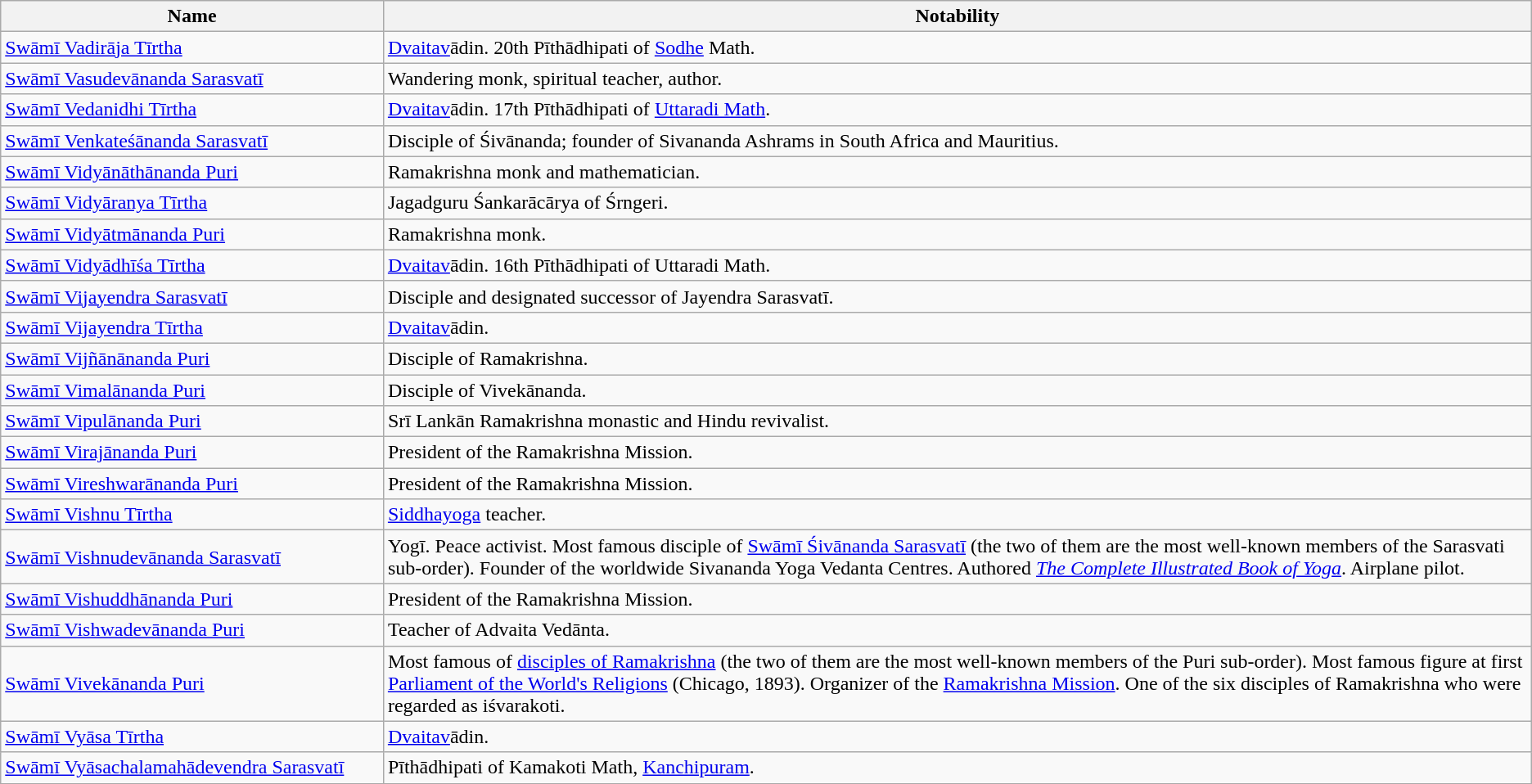<table class="wikitable">
<tr>
<th width=25%>Name</th>
<th>Notability</th>
</tr>
<tr>
<td><a href='#'>Swāmī Vadirāja Tīrtha</a></td>
<td><a href='#'>Dvaitav</a>ādin. 20th Pīthādhipati of <a href='#'>Sodhe</a> Math.</td>
</tr>
<tr>
<td><a href='#'>Swāmī Vasudevānanda Sarasvatī</a></td>
<td>Wandering monk, spiritual teacher, author.</td>
</tr>
<tr>
<td><a href='#'>Swāmī Vedanidhi Tīrtha</a></td>
<td><a href='#'>Dvaitav</a>ādin. 17th Pīthādhipati of <a href='#'>Uttaradi Math</a>.</td>
</tr>
<tr>
<td><a href='#'>Swāmī Venkateśānanda Sarasvatī</a></td>
<td>Disciple of Śivānanda; founder of Sivananda Ashrams in South Africa and Mauritius.</td>
</tr>
<tr>
<td><a href='#'>Swāmī Vidyānāthānanda Puri</a></td>
<td>Ramakrishna monk and mathematician.</td>
</tr>
<tr>
<td><a href='#'>Swāmī Vidyāranya Tīrtha</a></td>
<td>Jagadguru Śankarācārya of Śrngeri.</td>
</tr>
<tr>
<td><a href='#'>Swāmī Vidyātmānanda Puri</a></td>
<td>Ramakrishna monk.</td>
</tr>
<tr>
<td><a href='#'>Swāmī Vidyādhīśa Tīrtha</a></td>
<td><a href='#'>Dvaitav</a>ādin. 16th Pīthādhipati of Uttaradi Math.</td>
</tr>
<tr>
<td><a href='#'>Swāmī Vijayendra Sarasvatī</a></td>
<td>Disciple and designated successor of Jayendra Sarasvatī.</td>
</tr>
<tr>
<td><a href='#'>Swāmī Vijayendra Tīrtha</a></td>
<td><a href='#'>Dvaitav</a>ādin.</td>
</tr>
<tr>
<td><a href='#'>Swāmī Vijñānānanda Puri</a></td>
<td>Disciple of Ramakrishna.</td>
</tr>
<tr>
<td><a href='#'>Swāmī Vimalānanda Puri</a></td>
<td>Disciple of Vivekānanda.</td>
</tr>
<tr>
<td><a href='#'>Swāmī Vipulānanda Puri</a></td>
<td>Srī Lankān Ramakrishna monastic and Hindu revivalist.</td>
</tr>
<tr>
<td><a href='#'>Swāmī Virajānanda Puri</a></td>
<td>President of the Ramakrishna Mission.</td>
</tr>
<tr>
<td><a href='#'>Swāmī Vireshwarānanda Puri</a></td>
<td>President of the Ramakrishna Mission.</td>
</tr>
<tr>
<td><a href='#'>Swāmī Vishnu Tīrtha</a></td>
<td><a href='#'>Siddhayoga</a> teacher.</td>
</tr>
<tr>
<td><a href='#'>Swāmī Vishnudevānanda Sarasvatī</a></td>
<td>Yogī. Peace activist. Most famous disciple of <a href='#'>Swāmī Śivānanda Sarasvatī</a> (the two of them are the most well-known members of the Sarasvati sub-order). Founder of the worldwide Sivananda Yoga Vedanta Centres. Authored <em><a href='#'>The Complete Illustrated Book of Yoga</a></em>. Airplane pilot.</td>
</tr>
<tr>
<td><a href='#'>Swāmī Vishuddhānanda Puri</a></td>
<td>President of the Ramakrishna Mission.</td>
</tr>
<tr>
<td><a href='#'>Swāmī Vishwadevānanda Puri</a></td>
<td>Teacher of Advaita Vedānta.</td>
</tr>
<tr>
<td><a href='#'>Swāmī Vivekānanda Puri</a></td>
<td>Most famous of <a href='#'>disciples of Ramakrishna</a> (the two of them are the most well-known members of the Puri sub-order). Most famous figure at first <a href='#'>Parliament of the World's Religions</a> (Chicago, 1893). Organizer of the <a href='#'>Ramakrishna Mission</a>. One of the six disciples of Ramakrishna who were regarded as iśvarakoti.</td>
</tr>
<tr>
<td><a href='#'>Swāmī Vyāsa Tīrtha</a></td>
<td><a href='#'>Dvaitav</a>ādin.</td>
</tr>
<tr>
<td><a href='#'>Swāmī Vyāsachalamahādevendra Sarasvatī</a></td>
<td>Pīthādhipati of Kamakoti Math, <a href='#'>Kanchipuram</a>.</td>
</tr>
<tr>
</tr>
</table>
